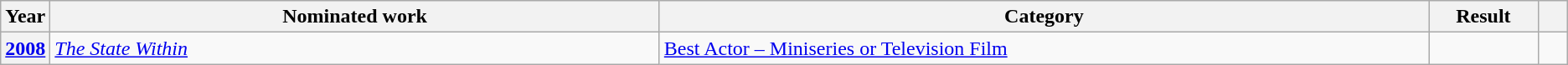<table class=wikitable>
<tr>
<th scope="col" style="width:1em;">Year</th>
<th scope="col" style="width:30em;">Nominated work</th>
<th scope="col" style="width:38em;">Category</th>
<th scope="col" style="width:5em;">Result</th>
<th scope="col" style="width:1em;"></th>
</tr>
<tr>
<th scope="row"><a href='#'>2008</a></th>
<td><em><a href='#'>The State Within</a></em></td>
<td><a href='#'>Best Actor – Miniseries or Television Film</a></td>
<td></td>
<td style="text-align:center;"></td>
</tr>
</table>
